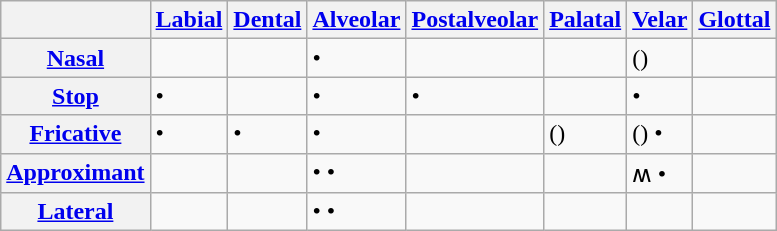<table class="wikitable mw-collapsible">
<tr>
<th></th>
<th><a href='#'>Labial</a></th>
<th><a href='#'>Dental</a></th>
<th><a href='#'>Alveolar</a></th>
<th><a href='#'>Postalveolar</a></th>
<th><a href='#'>Palatal</a></th>
<th><a href='#'>Velar</a></th>
<th><a href='#'>Glottal</a></th>
</tr>
<tr>
<th><a href='#'>Nasal</a></th>
<td></td>
<td></td>
<td><em></em> • </td>
<td></td>
<td></td>
<td>(<strong></strong>)</td>
<td></td>
</tr>
<tr>
<th><a href='#'>Stop</a></th>
<td> • </td>
<td></td>
<td> • </td>
<td> • </td>
<td></td>
<td> • <strong></strong></td>
<td></td>
</tr>
<tr>
<th><a href='#'>Fricative</a></th>
<td> • <strong></strong></td>
<td> • <strong></strong></td>
<td> • <strong></strong></td>
<td></td>
<td>()</td>
<td>() • <em></em></td>
<td></td>
</tr>
<tr>
<th><a href='#'>Approximant</a></th>
<td></td>
<td></td>
<td><em></em> •  • <em></em></td>
<td></td>
<td></td>
<td>ʍ • </td>
<td></td>
</tr>
<tr>
<th><a href='#'>Lateral</a></th>
<td></td>
<td></td>
<td><em></em> •  • </td>
<td></td>
<td></td>
<td></td>
<td></td>
</tr>
</table>
